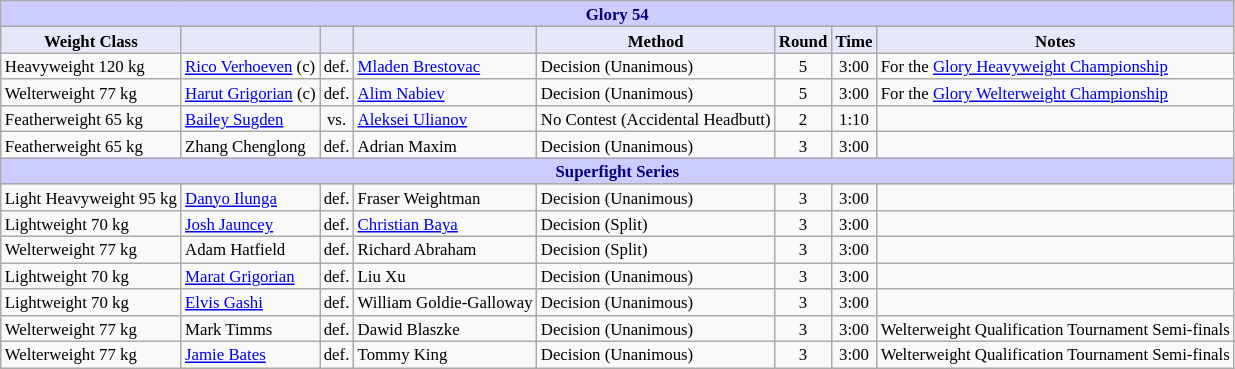<table class="wikitable" style="font-size: 70%;">
<tr>
<th colspan="8" style="background-color: #ccf; color: #000080; text-align: center;"><strong>Glory 54</strong></th>
</tr>
<tr>
<th colspan="1" style="background-color: #E6E8FA; color: #000000; text-align: center;">Weight Class</th>
<th colspan="1" style="background-color: #E6E8FA; color: #000000; text-align: center;"></th>
<th colspan="1" style="background-color: #E6E8FA; color: #000000; text-align: center;"></th>
<th colspan="1" style="background-color: #E6E8FA; color: #000000; text-align: center;"></th>
<th colspan="1" style="background-color: #E6E8FA; color: #000000; text-align: center;">Method</th>
<th colspan="1" style="background-color: #E6E8FA; color: #000000; text-align: center;">Round</th>
<th colspan="1" style="background-color: #E6E8FA; color: #000000; text-align: center;">Time</th>
<th colspan="1" style="background-color: #E6E8FA; color: #000000; text-align: center;">Notes</th>
</tr>
<tr>
<td>Heavyweight 120 kg</td>
<td> <a href='#'>Rico Verhoeven</a> (c)</td>
<td align=center>def.</td>
<td> <a href='#'>Mladen Brestovac</a></td>
<td>Decision (Unanimous)</td>
<td align=center>5</td>
<td align=center>3:00</td>
<td>For the <a href='#'>Glory Heavyweight Championship</a></td>
</tr>
<tr>
<td>Welterweight 77 kg</td>
<td> <a href='#'>Harut Grigorian</a> (c)</td>
<td align=center>def.</td>
<td> <a href='#'>Alim Nabiev</a></td>
<td>Decision (Unanimous)</td>
<td align=center>5</td>
<td align=center>3:00</td>
<td>For the <a href='#'>Glory Welterweight Championship</a></td>
</tr>
<tr>
<td>Featherweight 65 kg</td>
<td> <a href='#'>Bailey Sugden</a></td>
<td align=center>vs.</td>
<td> <a href='#'>Aleksei Ulianov</a></td>
<td>No Contest (Accidental Headbutt)</td>
<td align=center>2</td>
<td align=center>1:10</td>
<td></td>
</tr>
<tr>
<td>Featherweight 65 kg</td>
<td> Zhang Chenglong</td>
<td align=center>def.</td>
<td> Adrian Maxim</td>
<td>Decision (Unanimous)</td>
<td align=center>3</td>
<td align=center>3:00</td>
<td></td>
</tr>
<tr>
<th colspan="8" style="background-color: #ccf; color: #000080; text-align: center;"><strong>Superfight Series</strong></th>
</tr>
<tr>
<td>Light Heavyweight 95 kg</td>
<td> <a href='#'>Danyo Ilunga</a></td>
<td align=center>def.</td>
<td> Fraser Weightman</td>
<td>Decision (Unanimous)</td>
<td align=center>3</td>
<td align=center>3:00</td>
<td></td>
</tr>
<tr>
<td>Lightweight 70 kg</td>
<td> <a href='#'>Josh Jauncey</a></td>
<td align=center>def.</td>
<td> <a href='#'>Christian Baya</a></td>
<td>Decision (Split)</td>
<td align=center>3</td>
<td align=center>3:00</td>
<td></td>
</tr>
<tr>
<td>Welterweight 77 kg</td>
<td> Adam Hatfield</td>
<td align=center>def.</td>
<td> Richard Abraham</td>
<td>Decision (Split)</td>
<td align=center>3</td>
<td align=center>3:00</td>
<td></td>
</tr>
<tr>
<td>Lightweight 70 kg</td>
<td> <a href='#'>Marat Grigorian</a></td>
<td align=center>def.</td>
<td> Liu Xu</td>
<td>Decision (Unanimous)</td>
<td align=center>3</td>
<td align=center>3:00</td>
<td></td>
</tr>
<tr>
<td>Lightweight 70 kg</td>
<td> <a href='#'>Elvis Gashi</a></td>
<td align=center>def.</td>
<td> William Goldie-Galloway</td>
<td>Decision (Unanimous)</td>
<td align=center>3</td>
<td align=center>3:00</td>
<td></td>
</tr>
<tr>
<td>Welterweight 77 kg</td>
<td> Mark Timms</td>
<td align=center>def.</td>
<td> Dawid Blaszke</td>
<td>Decision (Unanimous)</td>
<td align=center>3</td>
<td align=center>3:00</td>
<td>Welterweight Qualification Tournament Semi-finals</td>
</tr>
<tr>
<td>Welterweight 77 kg</td>
<td> <a href='#'>Jamie Bates</a></td>
<td align=center>def.</td>
<td> Tommy King</td>
<td>Decision (Unanimous)</td>
<td align=center>3</td>
<td align=center>3:00</td>
<td>Welterweight Qualification Tournament Semi-finals</td>
</tr>
</table>
